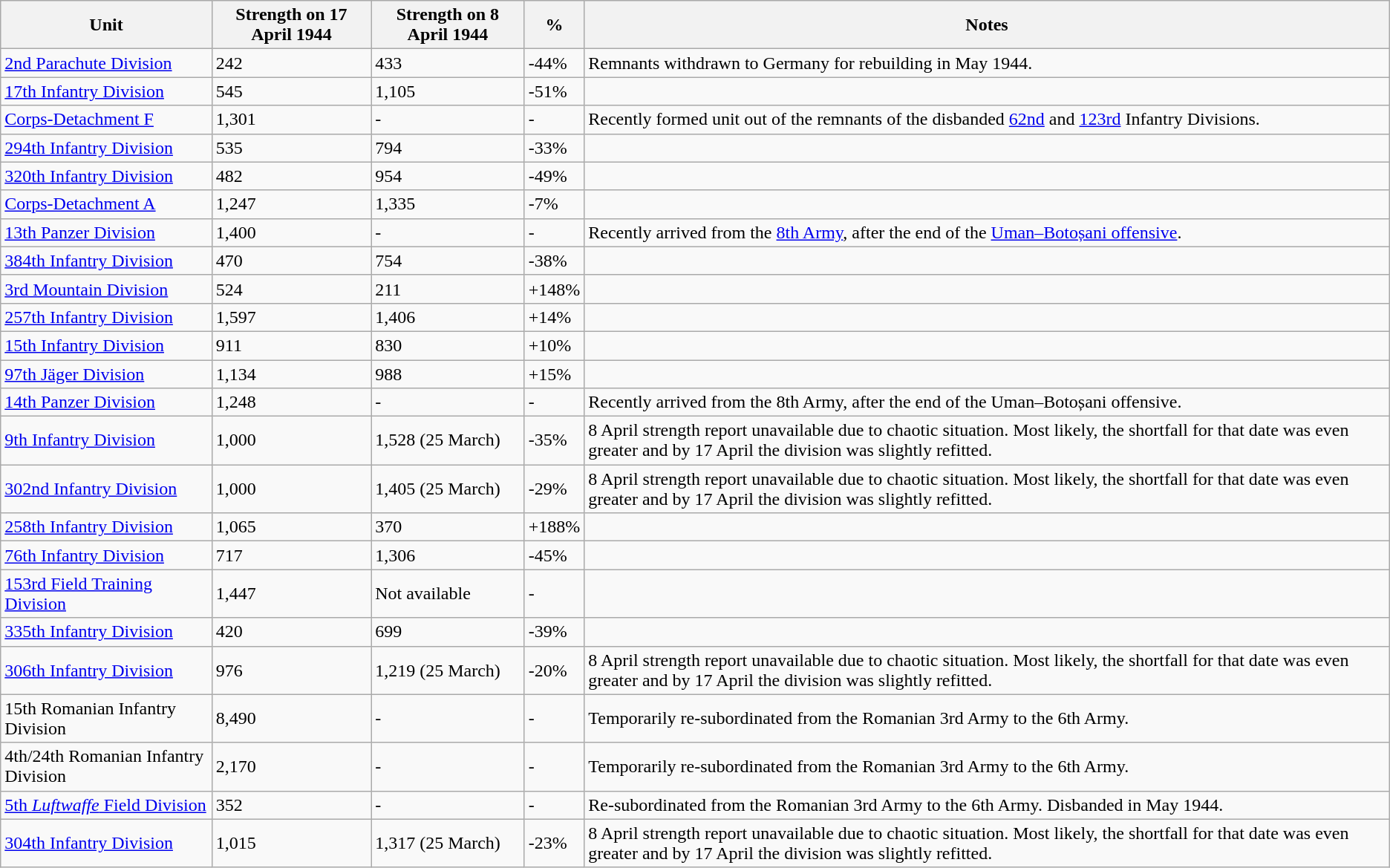<table class="wikitable">
<tr>
<th>Unit</th>
<th>Strength on 17 April 1944</th>
<th>Strength on 8 April 1944</th>
<th>%</th>
<th>Notes</th>
</tr>
<tr>
<td><a href='#'>2nd Parachute Division</a></td>
<td>242</td>
<td>433</td>
<td>-44%</td>
<td>Remnants withdrawn to Germany for rebuilding in May 1944.</td>
</tr>
<tr>
<td><a href='#'>17th Infantry Division</a></td>
<td>545</td>
<td>1,105</td>
<td>-51%</td>
<td></td>
</tr>
<tr>
<td><a href='#'>Corps-Detachment F</a></td>
<td>1,301</td>
<td>-</td>
<td>-</td>
<td>Recently formed unit out of the remnants of the disbanded <a href='#'>62nd</a> and <a href='#'>123rd</a> Infantry Divisions.</td>
</tr>
<tr>
<td><a href='#'>294th Infantry Division</a></td>
<td>535</td>
<td>794</td>
<td>-33%</td>
<td></td>
</tr>
<tr>
<td><a href='#'>320th Infantry Division</a></td>
<td>482</td>
<td>954</td>
<td>-49%</td>
<td></td>
</tr>
<tr>
<td><a href='#'>Corps-Detachment A</a></td>
<td>1,247</td>
<td>1,335</td>
<td>-7%</td>
<td></td>
</tr>
<tr>
<td><a href='#'>13th Panzer Division</a></td>
<td>1,400</td>
<td>-</td>
<td>-</td>
<td>Recently arrived from the <a href='#'>8th Army</a>, after the end of the <a href='#'>Uman–Botoșani offensive</a>.</td>
</tr>
<tr>
<td><a href='#'>384th Infantry Division</a></td>
<td>470</td>
<td>754</td>
<td>-38%</td>
<td></td>
</tr>
<tr>
<td><a href='#'>3rd Mountain Division</a></td>
<td>524</td>
<td>211</td>
<td>+148%</td>
<td></td>
</tr>
<tr>
<td><a href='#'>257th Infantry Division</a></td>
<td>1,597</td>
<td>1,406</td>
<td>+14%</td>
<td></td>
</tr>
<tr>
<td><a href='#'>15th Infantry Division</a></td>
<td>911</td>
<td>830</td>
<td>+10%</td>
<td></td>
</tr>
<tr>
<td><a href='#'>97th Jäger Division</a></td>
<td>1,134</td>
<td>988</td>
<td>+15%</td>
<td></td>
</tr>
<tr>
<td><a href='#'>14th Panzer Division</a></td>
<td>1,248</td>
<td>-</td>
<td>-</td>
<td>Recently arrived from the 8th Army, after the end of the Uman–Botoșani offensive.</td>
</tr>
<tr>
<td><a href='#'>9th Infantry Division</a></td>
<td>1,000</td>
<td>1,528 (25 March)</td>
<td>-35%</td>
<td>8 April strength report unavailable due to chaotic situation. Most likely, the shortfall for that date was even greater and by 17 April the division was slightly refitted.</td>
</tr>
<tr>
<td><a href='#'>302nd Infantry Division</a></td>
<td>1,000</td>
<td>1,405 (25 March)</td>
<td>-29%</td>
<td>8 April strength report unavailable due to chaotic situation. Most likely, the shortfall for that date was even greater and by 17 April the division was slightly refitted.</td>
</tr>
<tr>
<td><a href='#'>258th Infantry Division</a></td>
<td>1,065</td>
<td>370</td>
<td>+188%</td>
<td></td>
</tr>
<tr>
<td><a href='#'>76th Infantry Division</a></td>
<td>717</td>
<td>1,306</td>
<td>-45%</td>
<td></td>
</tr>
<tr>
<td><a href='#'>153rd Field Training Division</a></td>
<td>1,447</td>
<td>Not available</td>
<td>-</td>
<td></td>
</tr>
<tr>
<td><a href='#'>335th Infantry Division</a></td>
<td>420</td>
<td>699</td>
<td>-39%</td>
<td></td>
</tr>
<tr>
<td><a href='#'>306th Infantry Division</a></td>
<td>976</td>
<td>1,219 (25 March)</td>
<td>-20%</td>
<td>8 April strength report unavailable due to chaotic situation. Most likely, the shortfall for that date was even greater and by 17 April the division was slightly refitted.</td>
</tr>
<tr>
<td>15th Romanian Infantry Division</td>
<td>8,490</td>
<td>-</td>
<td>-</td>
<td>Temporarily re-subordinated from the Romanian 3rd Army to the 6th Army.</td>
</tr>
<tr>
<td>4th/24th Romanian Infantry Division</td>
<td>2,170</td>
<td>-</td>
<td>-</td>
<td>Temporarily re-subordinated from the Romanian 3rd Army to the 6th Army.</td>
</tr>
<tr>
<td><a href='#'>5th <em>Luftwaffe</em> Field Division</a></td>
<td>352</td>
<td>-</td>
<td>-</td>
<td>Re-subordinated from the Romanian 3rd Army to the 6th Army. Disbanded in May 1944.</td>
</tr>
<tr>
<td><a href='#'>304th Infantry Division</a></td>
<td>1,015</td>
<td>1,317 (25 March)</td>
<td>-23%</td>
<td>8 April strength report unavailable due to chaotic situation. Most likely, the shortfall for that date was even greater and by 17 April the division was slightly refitted.</td>
</tr>
</table>
